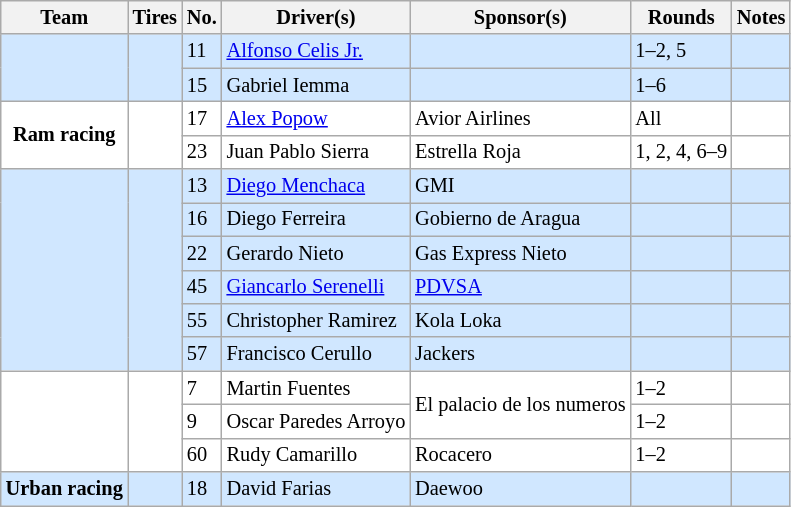<table class="wikitable" style="font-size: 85%">
<tr>
<th>Team</th>
<th>Tires</th>
<th>No.</th>
<th>Driver(s)</th>
<th>Sponsor(s)</th>
<th>Rounds</th>
<th>Notes</th>
</tr>
<tr style="background:#D0E7FF;">
<th style="background:#D0E7FF !important;" rowspan=2></th>
<td rowspan=2></td>
<td>11</td>
<td> <a href='#'>Alfonso Celis Jr.</a></td>
<td></td>
<td>1–2, 5</td>
<td></td>
</tr>
<tr style="background:#D0E7FF;">
<td>15</td>
<td> Gabriel Iemma</td>
<td></td>
<td>1–6</td>
<td></td>
</tr>
<tr style="background:#FFFFFF;">
<th style="background:#FFFFFF !important;" rowspan=2>Ram racing</th>
<td rowspan=2></td>
<td>17</td>
<td> <a href='#'>Alex Popow</a></td>
<td>Avior Airlines</td>
<td>All</td>
<td></td>
</tr>
<tr style="background:#FFFFFF;">
<td>23</td>
<td> Juan Pablo Sierra</td>
<td>Estrella Roja</td>
<td>1, 2, 4, 6–9</td>
<td></td>
</tr>
<tr style="background:#D0E7FF;">
<th style="background:#D0E7FF !important;" rowspan=6></th>
<td rowspan=6></td>
<td>13</td>
<td> <a href='#'>Diego Menchaca</a></td>
<td>GMI</td>
<td></td>
<td></td>
</tr>
<tr style="background:#D0E7FF;">
<td>16</td>
<td> Diego Ferreira</td>
<td>Gobierno de Aragua</td>
<td></td>
<td></td>
</tr>
<tr style="background:#D0E7FF;">
<td>22</td>
<td> Gerardo Nieto</td>
<td>Gas Express Nieto</td>
<td></td>
<td></td>
</tr>
<tr style="background:#D0E7FF;">
<td>45</td>
<td> <a href='#'>Giancarlo Serenelli</a></td>
<td><a href='#'>PDVSA</a></td>
<td></td>
<td></td>
</tr>
<tr style="background:#D0E7FF;">
<td>55</td>
<td> Christopher Ramirez</td>
<td>Kola Loka</td>
<td></td>
<td></td>
</tr>
<tr style="background:#D0E7FF;">
<td>57</td>
<td> Francisco Cerullo</td>
<td>Jackers</td>
<td></td>
<td></td>
</tr>
<tr style="background:#FFFFFF;">
<th style="background:#FFFFFF !important;" rowspan=3></th>
<td rowspan=3></td>
<td>7</td>
<td> Martin Fuentes</td>
<td rowspan=2>El palacio de los numeros</td>
<td>1–2</td>
<td></td>
</tr>
<tr style="background:#FFFFFF;">
<td>9</td>
<td> Oscar Paredes Arroyo</td>
<td>1–2</td>
<td></td>
</tr>
<tr style="background:#FFFFFF;">
<td>60</td>
<td> Rudy Camarillo</td>
<td>Rocacero</td>
<td>1–2</td>
<td></td>
</tr>
<tr style="background:#D0E7FF;">
<th style="background:#D0E7FF !important;">Urban racing</th>
<td></td>
<td>18</td>
<td> David Farias</td>
<td>Daewoo</td>
<td></td>
<td></td>
</tr>
</table>
